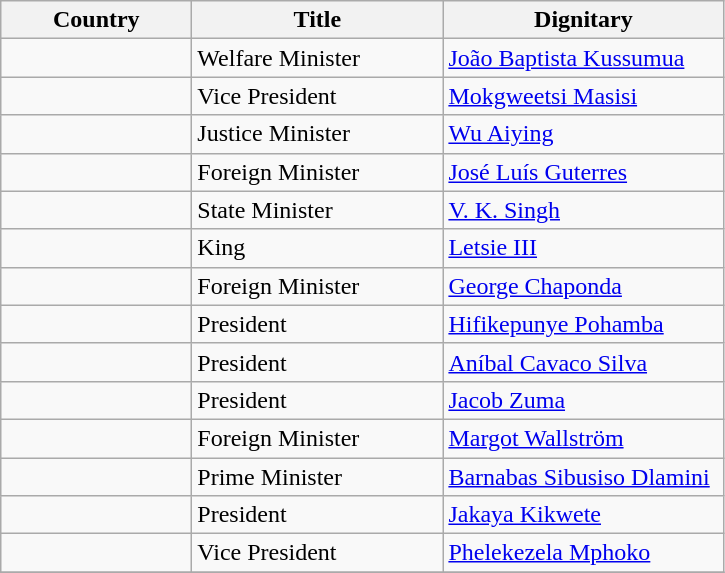<table class="wikitable sortable">
<tr>
<th width="120px">Country</th>
<th width="160px">Title</th>
<th width="180px">Dignitary</th>
</tr>
<tr>
<td></td>
<td>Welfare Minister</td>
<td><a href='#'>João Baptista Kussumua</a></td>
</tr>
<tr>
<td></td>
<td>Vice President</td>
<td><a href='#'>Mokgweetsi Masisi</a></td>
</tr>
<tr>
<td></td>
<td>Justice Minister</td>
<td><a href='#'>Wu Aiying</a></td>
</tr>
<tr>
<td></td>
<td>Foreign Minister</td>
<td><a href='#'>José Luís Guterres</a></td>
</tr>
<tr>
<td></td>
<td>State Minister</td>
<td><a href='#'>V. K. Singh</a></td>
</tr>
<tr>
<td></td>
<td>King</td>
<td><a href='#'>Letsie III</a></td>
</tr>
<tr>
<td></td>
<td>Foreign Minister</td>
<td><a href='#'>George Chaponda</a></td>
</tr>
<tr>
<td></td>
<td>President</td>
<td><a href='#'>Hifikepunye Pohamba</a></td>
</tr>
<tr>
<td></td>
<td>President</td>
<td><a href='#'>Aníbal Cavaco Silva</a></td>
</tr>
<tr>
<td></td>
<td>President</td>
<td><a href='#'>Jacob Zuma</a></td>
</tr>
<tr>
<td></td>
<td>Foreign Minister</td>
<td><a href='#'>Margot Wallström</a></td>
</tr>
<tr>
<td></td>
<td>Prime Minister</td>
<td><a href='#'>Barnabas Sibusiso Dlamini</a></td>
</tr>
<tr>
<td></td>
<td>President</td>
<td><a href='#'>Jakaya Kikwete</a></td>
</tr>
<tr>
<td></td>
<td>Vice President</td>
<td><a href='#'>Phelekezela Mphoko</a></td>
</tr>
<tr>
</tr>
</table>
